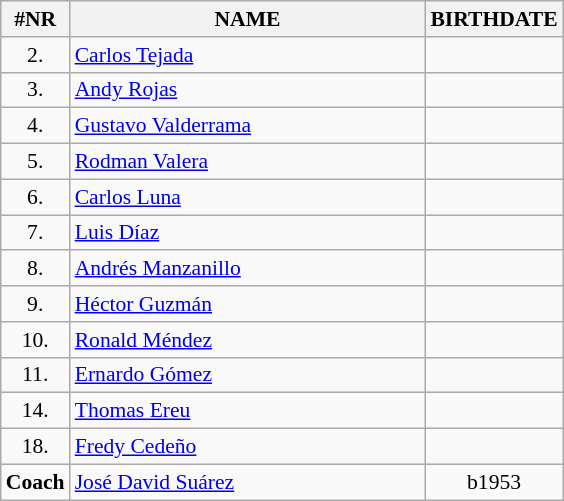<table class="wikitable" style="border-collapse: collapse; font-size: 90%;">
<tr>
<th>#NR</th>
<th align="left" style="width: 16em">NAME</th>
<th>BIRTHDATE</th>
</tr>
<tr>
<td align="center">2.</td>
<td><a href='#'>Carlos Tejada</a></td>
<td align="center"></td>
</tr>
<tr>
<td align="center">3.</td>
<td><a href='#'>Andy Rojas</a></td>
<td align="center"></td>
</tr>
<tr>
<td align="center">4.</td>
<td><a href='#'>Gustavo Valderrama</a></td>
<td align="center"></td>
</tr>
<tr>
<td align="center">5.</td>
<td><a href='#'>Rodman Valera</a></td>
<td align="center"></td>
</tr>
<tr>
<td align="center">6.</td>
<td><a href='#'>Carlos Luna</a></td>
<td align="center"></td>
</tr>
<tr>
<td align="center">7.</td>
<td><a href='#'>Luis Díaz</a></td>
<td align="center"></td>
</tr>
<tr>
<td align="center">8.</td>
<td><a href='#'>Andrés Manzanillo</a></td>
<td align="center"></td>
</tr>
<tr>
<td align="center">9.</td>
<td><a href='#'>Héctor Guzmán</a></td>
<td align="center"></td>
</tr>
<tr>
<td align="center">10.</td>
<td><a href='#'>Ronald Méndez</a></td>
<td align="center"></td>
</tr>
<tr>
<td align="center">11.</td>
<td><a href='#'>Ernardo Gómez</a></td>
<td align="center"></td>
</tr>
<tr>
<td align="center">14.</td>
<td><a href='#'>Thomas Ereu</a></td>
<td align="center"></td>
</tr>
<tr>
<td align="center">18.</td>
<td><a href='#'>Fredy Cedeño</a></td>
<td align="center"></td>
</tr>
<tr>
<td align="center"><strong>Coach</strong></td>
<td><a href='#'>José David Suárez</a></td>
<td align="center">b1953</td>
</tr>
</table>
